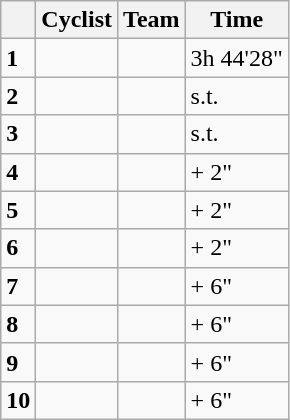<table class="wikitable">
<tr>
<th></th>
<th>Cyclist</th>
<th>Team</th>
<th>Time</th>
</tr>
<tr>
<td><strong>1</strong></td>
<td></td>
<td></td>
<td>3h 44'28"</td>
</tr>
<tr>
<td><strong>2</strong></td>
<td></td>
<td></td>
<td>s.t.</td>
</tr>
<tr>
<td><strong>3</strong></td>
<td></td>
<td></td>
<td>s.t.</td>
</tr>
<tr>
<td><strong>4</strong></td>
<td></td>
<td></td>
<td>+ 2"</td>
</tr>
<tr>
<td><strong>5</strong></td>
<td></td>
<td></td>
<td>+ 2"</td>
</tr>
<tr>
<td><strong>6</strong></td>
<td></td>
<td></td>
<td>+ 2"</td>
</tr>
<tr>
<td><strong>7</strong></td>
<td></td>
<td></td>
<td>+ 6"</td>
</tr>
<tr>
<td><strong>8</strong></td>
<td></td>
<td></td>
<td>+ 6"</td>
</tr>
<tr>
<td><strong>9</strong></td>
<td></td>
<td></td>
<td>+ 6"</td>
</tr>
<tr>
<td><strong>10</strong></td>
<td></td>
<td></td>
<td>+ 6"</td>
</tr>
</table>
